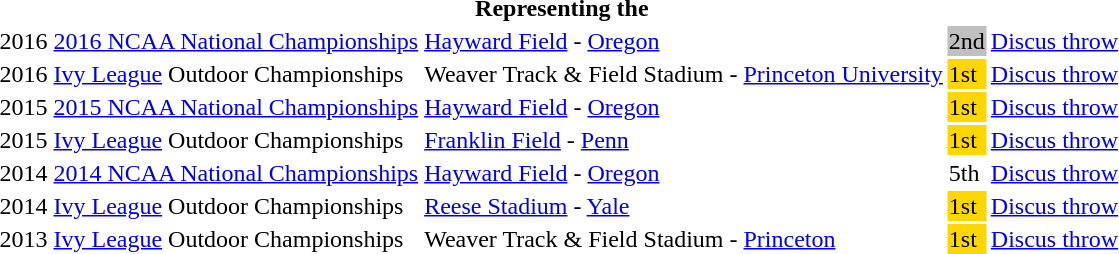<table>
<tr>
<th colspan="6">Representing the </th>
</tr>
<tr>
<td>2016</td>
<td><a href='#'>2016 NCAA National Championships</a></td>
<td><a href='#'>Hayward Field</a> - <a href='#'>Oregon</a></td>
<td bgcolor=silver>2nd</td>
<td><a href='#'>Discus throw</a></td>
<td><a href='#'></a></td>
</tr>
<tr>
<td>2016</td>
<td><a href='#'>Ivy League</a> Outdoor Championships</td>
<td>Weaver Track & Field Stadium - <a href='#'>Princeton University</a></td>
<td bgcolor=gold>1st</td>
<td><a href='#'>Discus throw</a></td>
<td></td>
</tr>
<tr>
<td>2015</td>
<td><a href='#'>2015 NCAA National Championships</a></td>
<td><a href='#'>Hayward Field</a> - <a href='#'>Oregon</a></td>
<td bgcolor=gold>1st</td>
<td><a href='#'>Discus throw</a></td>
<td><a href='#'></a></td>
</tr>
<tr>
<td>2015</td>
<td><a href='#'>Ivy League</a> Outdoor Championships</td>
<td><a href='#'>Franklin Field</a> - <a href='#'>Penn</a></td>
<td bgcolor=gold>1st</td>
<td><a href='#'>Discus throw</a></td>
<td></td>
</tr>
<tr>
<td>2014</td>
<td><a href='#'>2014 NCAA National Championships</a></td>
<td><a href='#'>Hayward Field</a> - <a href='#'>Oregon</a></td>
<td>5th</td>
<td><a href='#'>Discus throw</a></td>
<td><a href='#'></a></td>
</tr>
<tr>
<td>2014</td>
<td><a href='#'>Ivy League</a> Outdoor Championships</td>
<td><a href='#'>Reese Stadium</a> - <a href='#'>Yale</a></td>
<td bgcolor=gold>1st</td>
<td><a href='#'>Discus throw</a></td>
<td></td>
</tr>
<tr>
<td>2013</td>
<td><a href='#'>Ivy League</a> Outdoor Championships</td>
<td>Weaver Track & Field Stadium - <a href='#'>Princeton</a></td>
<td bgcolor=gold>1st</td>
<td><a href='#'>Discus throw</a></td>
<td></td>
</tr>
</table>
